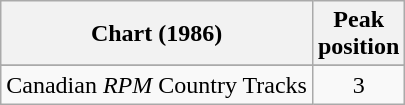<table class="wikitable sortable">
<tr>
<th align="left">Chart (1986)</th>
<th align="center">Peak<br>position</th>
</tr>
<tr>
</tr>
<tr>
<td align="left">Canadian <em>RPM</em> Country Tracks</td>
<td align="center">3</td>
</tr>
</table>
